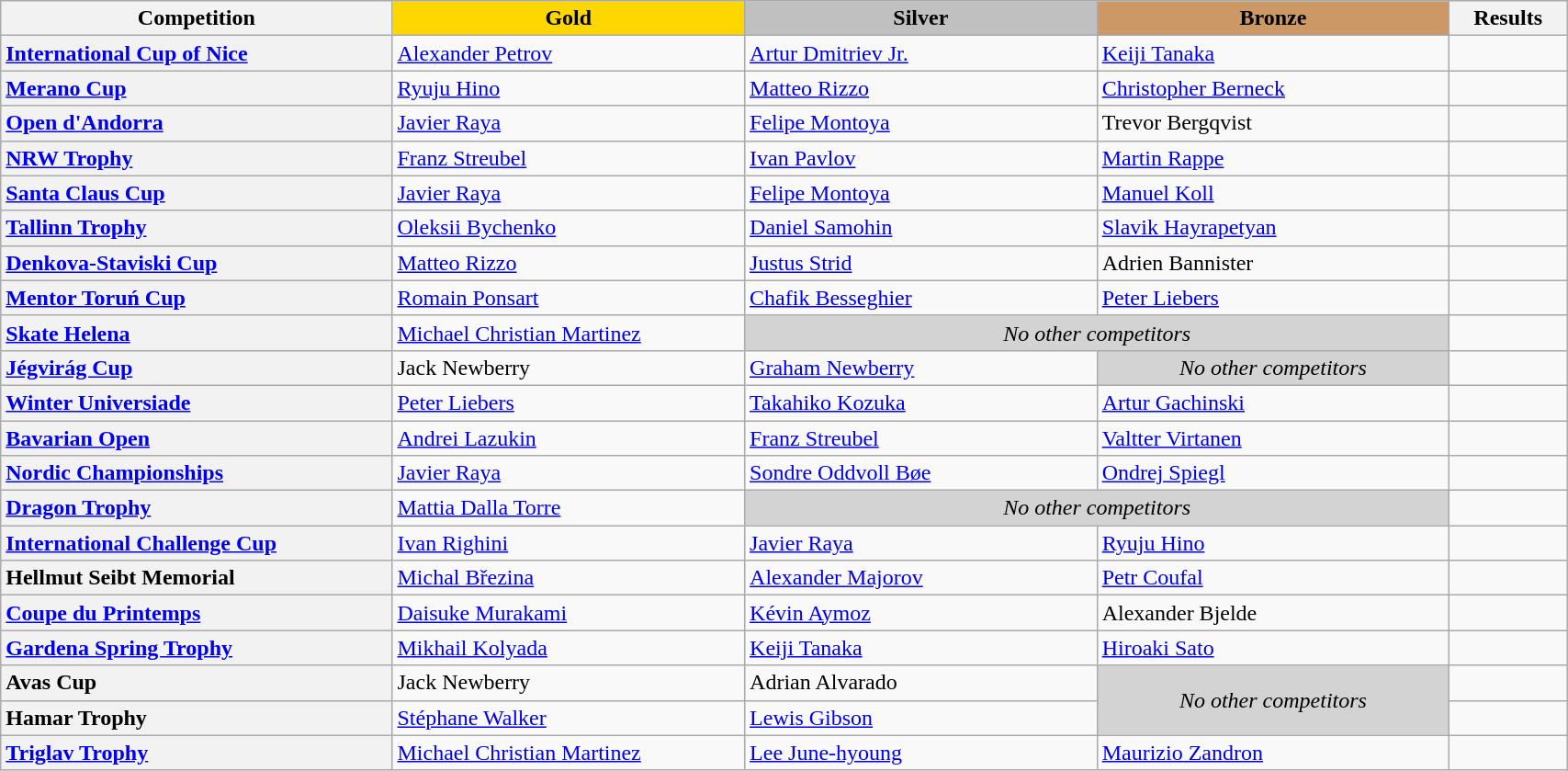<table class="wikitable unsortable" style="text-align:left; width:90%;">
<tr>
<th scope="col" style="text-align:center; width:25%">Competition</th>
<td scope="col" style="text-align:center; width:22.5%; background:gold"><strong>Gold</strong></td>
<td scope="col" style="text-align:center; width:22.5%; background:silver"><strong>Silver</strong></td>
<td scope="col" style="text-align:center; width:22.5%; background:#c96"><strong>Bronze</strong></td>
<th scope="col" style="text-align:center; width:7.5%">Results</th>
</tr>
<tr>
<th scope="row" style="text-align:left"> <a href='#'>International Cup of Nice</a></th>
<td> <a href='#'>Alexander Petrov</a></td>
<td> <a href='#'>Artur Dmitriev Jr.</a></td>
<td> <a href='#'>Keiji Tanaka</a></td>
<td></td>
</tr>
<tr>
<th scope="row" style="text-align:left"> <a href='#'>Merano Cup</a></th>
<td> <a href='#'>Ryuju Hino</a></td>
<td> <a href='#'>Matteo Rizzo</a></td>
<td> <a href='#'>Christopher Berneck</a></td>
<td></td>
</tr>
<tr>
<th scope="row" style="text-align:left"> <a href='#'>Open d'Andorra</a></th>
<td> <a href='#'>Javier Raya</a></td>
<td> <a href='#'>Felipe Montoya</a></td>
<td> Trevor Bergqvist</td>
<td></td>
</tr>
<tr>
<th scope="row" style="text-align:left"> <a href='#'>NRW Trophy</a></th>
<td> <a href='#'>Franz Streubel</a></td>
<td> <a href='#'>Ivan Pavlov</a></td>
<td> <a href='#'>Martin Rappe</a></td>
<td></td>
</tr>
<tr>
<th scope="row" style="text-align:left"> <a href='#'>Santa Claus Cup</a></th>
<td> <a href='#'>Javier Raya</a></td>
<td> <a href='#'>Felipe Montoya</a></td>
<td> <a href='#'>Manuel Koll</a></td>
<td></td>
</tr>
<tr>
<th scope="row" style="text-align:left"> <a href='#'>Tallinn Trophy</a></th>
<td> <a href='#'>Oleksii Bychenko</a></td>
<td> <a href='#'>Daniel Samohin</a></td>
<td> <a href='#'>Slavik Hayrapetyan</a></td>
<td></td>
</tr>
<tr>
<th scope="row" style="text-align:left"> <a href='#'>Denkova-Staviski Cup</a></th>
<td> <a href='#'>Matteo Rizzo</a></td>
<td> <a href='#'>Justus Strid</a></td>
<td> Adrien Bannister</td>
<td></td>
</tr>
<tr>
<th scope="row" style="text-align:left"> <a href='#'>Mentor Toruń Cup</a></th>
<td> <a href='#'>Romain Ponsart</a></td>
<td> <a href='#'>Chafik Besseghier</a></td>
<td> <a href='#'>Peter Liebers</a></td>
<td></td>
</tr>
<tr>
<th scope="row" style="text-align:left"> <a href='#'>Skate Helena</a></th>
<td> <a href='#'>Michael Christian Martinez</a></td>
<td colspan="2" align=center bgcolor="lightgray"><em>No other competitors</em></td>
<td></td>
</tr>
<tr>
<th scope="row" style="text-align:left"> <a href='#'>Jégvirág Cup</a></th>
<td> Jack Newberry</td>
<td> <a href='#'>Graham Newberry</a></td>
<td align=center bgcolor="lightgray"><em>No other competitors</em></td>
<td></td>
</tr>
<tr>
<th scope="row" style="text-align:left"> <a href='#'>Winter Universiade</a></th>
<td> <a href='#'>Peter Liebers</a></td>
<td> <a href='#'>Takahiko Kozuka</a></td>
<td> <a href='#'>Artur Gachinski</a></td>
<td></td>
</tr>
<tr>
<th scope="row" style="text-align:left"> <a href='#'>Bavarian Open</a></th>
<td> <a href='#'>Andrei Lazukin</a></td>
<td> <a href='#'>Franz Streubel</a></td>
<td> <a href='#'>Valtter Virtanen</a></td>
<td></td>
</tr>
<tr>
<th scope="row" style="text-align:left"> <a href='#'>Nordic Championships</a></th>
<td> <a href='#'>Javier Raya</a></td>
<td> <a href='#'>Sondre Oddvoll Bøe</a></td>
<td> <a href='#'>Ondrej Spiegl</a></td>
<td></td>
</tr>
<tr>
<th scope="row" style="text-align:left"> <a href='#'>Dragon Trophy</a></th>
<td> <a href='#'>Mattia Dalla Torre</a></td>
<td colspan="2" align=center bgcolor="lightgray"><em>No other competitors</em></td>
<td></td>
</tr>
<tr>
<th scope="row" style="text-align:left"> <a href='#'>International Challenge Cup</a></th>
<td> <a href='#'>Ivan Righini</a></td>
<td> <a href='#'>Javier Raya</a></td>
<td> <a href='#'>Ryuju Hino</a></td>
<td></td>
</tr>
<tr>
<th scope="row" style="text-align:left"> Hellmut Seibt Memorial</th>
<td> <a href='#'>Michal Březina</a></td>
<td> <a href='#'>Alexander Majorov</a></td>
<td> <a href='#'>Petr Coufal</a></td>
<td></td>
</tr>
<tr>
<th scope="row" style="text-align:left"> <a href='#'>Coupe du Printemps</a></th>
<td> <a href='#'>Daisuke Murakami</a></td>
<td> <a href='#'>Kévin Aymoz</a></td>
<td> Alexander Bjelde</td>
<td></td>
</tr>
<tr>
<th scope="row" style="text-align:left"> <a href='#'>Gardena Spring Trophy</a></th>
<td> <a href='#'>Mikhail Kolyada</a></td>
<td> <a href='#'>Keiji Tanaka</a></td>
<td> <a href='#'>Hiroaki Sato</a></td>
<td></td>
</tr>
<tr>
<th scope="row" style="text-align:left"> Avas Cup</th>
<td> Jack Newberry</td>
<td> Adrian Alvarado</td>
<td rowspan="2" align=center bgcolor="lightgray"><em>No other competitors</em></td>
<td></td>
</tr>
<tr>
<th scope="row" style="text-align:left"> Hamar Trophy</th>
<td> <a href='#'>Stéphane Walker</a></td>
<td> <a href='#'>Lewis Gibson</a></td>
<td></td>
</tr>
<tr>
<th scope="row" style="text-align:left"> <a href='#'>Triglav Trophy</a></th>
<td> <a href='#'>Michael Christian Martinez</a></td>
<td> <a href='#'>Lee June-hyoung</a></td>
<td> <a href='#'>Maurizio Zandron</a></td>
<td></td>
</tr>
</table>
